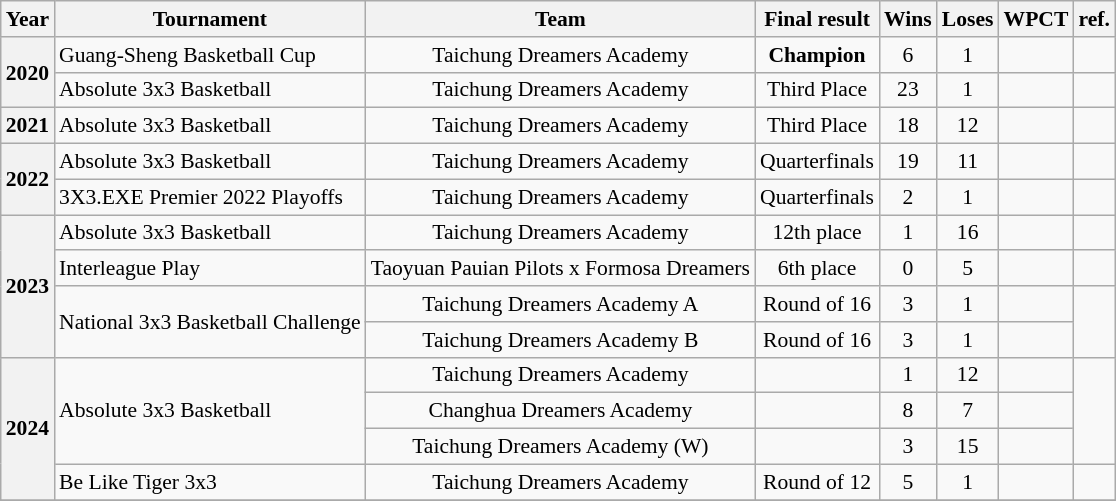<table class="wikitable" style="text-align:center; font-size:90%">
<tr>
<th>Year</th>
<th>Tournament</th>
<th>Team</th>
<th>Final result</th>
<th>Wins</th>
<th>Loses</th>
<th>WPCT</th>
<th>ref.</th>
</tr>
<tr>
<th rowspan="2">2020</th>
<td style="text-align:left">Guang-Sheng Basketball Cup</td>
<td>Taichung Dreamers Academy</td>
<td><strong>Champion</strong></td>
<td>6</td>
<td>1</td>
<td></td>
<td></td>
</tr>
<tr>
<td style="text-align:left">Absolute 3x3 Basketball</td>
<td>Taichung Dreamers Academy</td>
<td>Third Place</td>
<td>23</td>
<td>1</td>
<td></td>
<td></td>
</tr>
<tr>
<th>2021</th>
<td style="text-align:left">Absolute 3x3 Basketball</td>
<td>Taichung Dreamers Academy</td>
<td>Third Place</td>
<td>18</td>
<td>12</td>
<td></td>
<td></td>
</tr>
<tr>
<th rowspan="2">2022</th>
<td style="text-align:left">Absolute 3x3 Basketball</td>
<td>Taichung Dreamers Academy</td>
<td>Quarterfinals</td>
<td>19</td>
<td>11</td>
<td></td>
<td></td>
</tr>
<tr>
<td style="text-align:left">3X3.EXE Premier 2022 Playoffs</td>
<td>Taichung Dreamers Academy</td>
<td>Quarterfinals</td>
<td>2</td>
<td>1</td>
<td></td>
<td></td>
</tr>
<tr>
<th rowspan="4">2023</th>
<td style="text-align:left">Absolute 3x3 Basketball</td>
<td>Taichung Dreamers Academy</td>
<td>12th place</td>
<td>1</td>
<td>16</td>
<td></td>
<td></td>
</tr>
<tr>
<td style="text-align:left">Interleague Play</td>
<td>Taoyuan Pauian Pilots x Formosa Dreamers</td>
<td>6th place</td>
<td>0</td>
<td>5</td>
<td></td>
<td></td>
</tr>
<tr>
<td rowspan="2" style="text-align:left">National 3x3 Basketball Challenge</td>
<td>Taichung Dreamers Academy A</td>
<td>Round of 16</td>
<td>3</td>
<td>1</td>
<td></td>
<td rowspan="2"></td>
</tr>
<tr>
<td>Taichung Dreamers Academy B</td>
<td>Round of 16</td>
<td>3</td>
<td>1</td>
<td></td>
</tr>
<tr>
<th rowspan="4">2024</th>
<td rowspan="3" style="text-align:left">Absolute 3x3 Basketball</td>
<td>Taichung Dreamers Academy</td>
<td></td>
<td>1</td>
<td>12</td>
<td></td>
<td rowspan="3"></td>
</tr>
<tr>
<td>Changhua Dreamers Academy</td>
<td></td>
<td>8</td>
<td>7</td>
<td></td>
</tr>
<tr>
<td>Taichung Dreamers Academy (W)</td>
<td></td>
<td>3</td>
<td>15</td>
<td></td>
</tr>
<tr>
<td style="text-align:left">Be Like Tiger 3x3</td>
<td>Taichung Dreamers Academy</td>
<td>Round of 12</td>
<td>5</td>
<td>1</td>
<td></td>
<td></td>
</tr>
<tr>
</tr>
</table>
